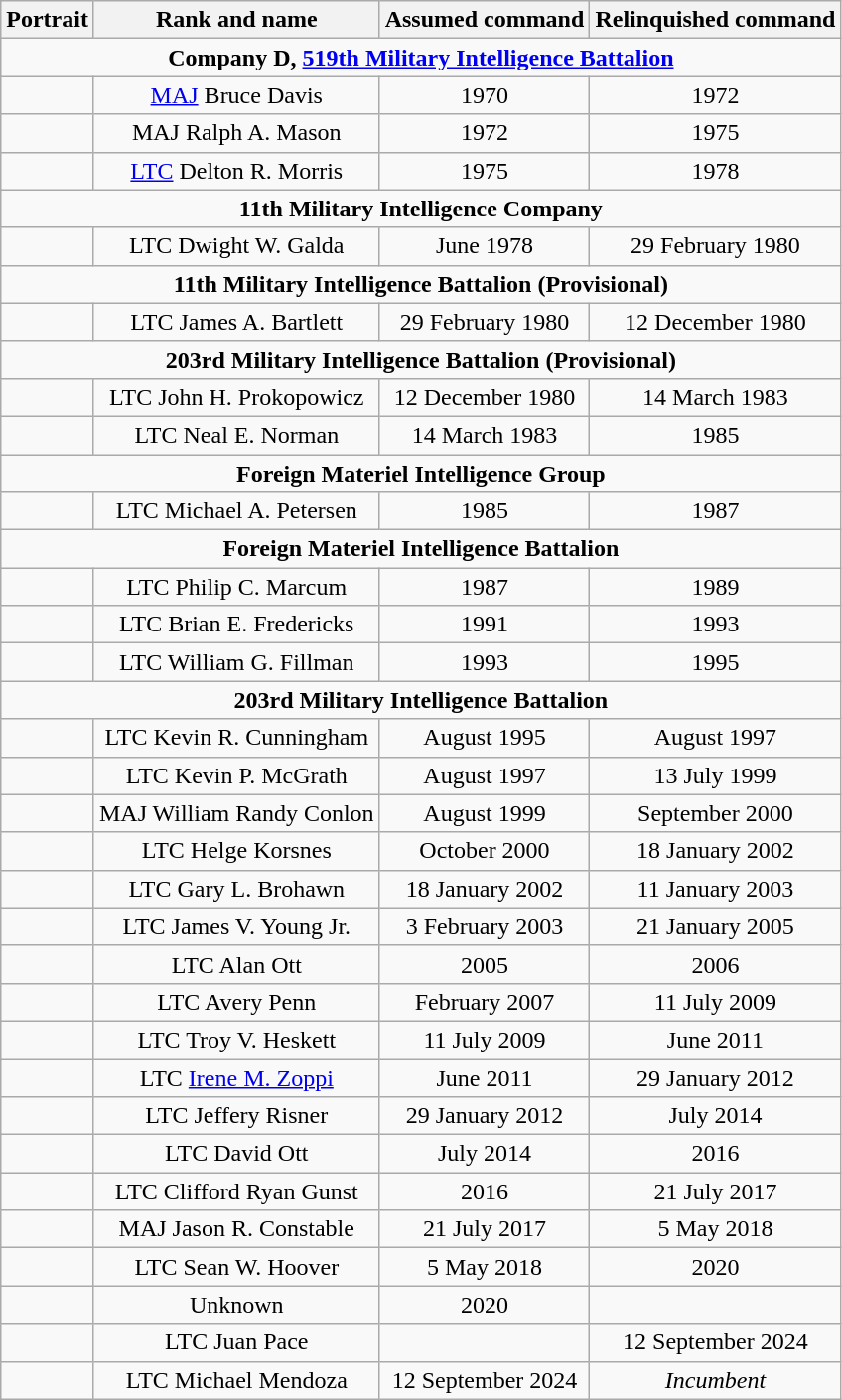<table class="wikitable sortable" style="text-align:center;">
<tr>
<th>Portrait</th>
<th>Rank and name</th>
<th>Assumed command</th>
<th>Relinquished command</th>
</tr>
<tr>
<td colspan="4"><strong>Company D, <a href='#'>519th Military Intelligence Battalion</a></strong></td>
</tr>
<tr>
<td></td>
<td><a href='#'>MAJ</a> Bruce Davis</td>
<td>1970</td>
<td>1972</td>
</tr>
<tr>
<td></td>
<td>MAJ Ralph A. Mason</td>
<td>1972</td>
<td>1975</td>
</tr>
<tr>
<td></td>
<td><a href='#'>LTC</a> Delton R. Morris</td>
<td>1975</td>
<td>1978</td>
</tr>
<tr>
<td colspan="4"><strong>11th Military Intelligence Company</strong></td>
</tr>
<tr>
<td></td>
<td>LTC Dwight W. Galda</td>
<td>June 1978</td>
<td>29 February 1980</td>
</tr>
<tr>
<td colspan="4"><strong>11th Military Intelligence Battalion (Provisional)</strong></td>
</tr>
<tr>
<td></td>
<td>LTC James A. Bartlett</td>
<td>29 February 1980</td>
<td>12 December 1980</td>
</tr>
<tr>
<td colspan="4"><strong>203rd Military Intelligence Battalion (Provisional)</strong></td>
</tr>
<tr>
<td></td>
<td>LTC John H. Prokopowicz</td>
<td>12 December 1980</td>
<td>14 March 1983</td>
</tr>
<tr>
<td></td>
<td>LTC Neal E. Norman</td>
<td>14 March 1983</td>
<td>1985</td>
</tr>
<tr>
<td colspan="4"><strong>Foreign Materiel Intelligence Group</strong></td>
</tr>
<tr>
<td></td>
<td>LTC Michael A. Petersen</td>
<td>1985</td>
<td>1987</td>
</tr>
<tr>
<td colspan="4"><strong>Foreign Materiel Intelligence Battalion</strong></td>
</tr>
<tr>
<td></td>
<td>LTC Philip C. Marcum</td>
<td>1987</td>
<td>1989</td>
</tr>
<tr>
<td></td>
<td>LTC Brian E. Fredericks</td>
<td>1991</td>
<td>1993</td>
</tr>
<tr>
<td></td>
<td>LTC William G. Fillman</td>
<td>1993</td>
<td>1995</td>
</tr>
<tr>
<td colspan="4"><strong>203rd Military Intelligence Battalion</strong></td>
</tr>
<tr>
<td></td>
<td>LTC Kevin R. Cunningham</td>
<td>August 1995</td>
<td>August 1997</td>
</tr>
<tr>
<td></td>
<td>LTC Kevin P. McGrath</td>
<td>August 1997</td>
<td>13 July 1999</td>
</tr>
<tr>
<td></td>
<td>MAJ William Randy Conlon</td>
<td>August 1999</td>
<td>September 2000</td>
</tr>
<tr>
<td></td>
<td>LTC Helge Korsnes</td>
<td>October 2000</td>
<td>18 January 2002</td>
</tr>
<tr>
<td></td>
<td>LTC Gary L. Brohawn</td>
<td>18 January 2002</td>
<td>11 January 2003</td>
</tr>
<tr>
<td></td>
<td>LTC James V. Young Jr.</td>
<td>3 February 2003</td>
<td>21 January 2005</td>
</tr>
<tr>
<td></td>
<td>LTC Alan Ott</td>
<td>2005</td>
<td>2006</td>
</tr>
<tr>
<td></td>
<td>LTC Avery Penn</td>
<td>February 2007</td>
<td>11 July 2009</td>
</tr>
<tr>
<td></td>
<td>LTC Troy V. Heskett</td>
<td>11 July 2009</td>
<td>June 2011</td>
</tr>
<tr>
<td></td>
<td>LTC <a href='#'>Irene M. Zoppi</a></td>
<td>June 2011</td>
<td>29 January 2012</td>
</tr>
<tr>
<td></td>
<td>LTC Jeffery Risner</td>
<td>29 January 2012</td>
<td>July 2014</td>
</tr>
<tr>
<td></td>
<td>LTC David Ott</td>
<td>July 2014</td>
<td>2016</td>
</tr>
<tr>
<td></td>
<td>LTC Clifford Ryan Gunst</td>
<td>2016</td>
<td>21 July 2017</td>
</tr>
<tr>
<td></td>
<td>MAJ Jason R. Constable</td>
<td>21 July 2017</td>
<td>5 May 2018</td>
</tr>
<tr>
<td></td>
<td>LTC Sean W. Hoover</td>
<td>5 May 2018</td>
<td>2020</td>
</tr>
<tr>
<td></td>
<td>Unknown</td>
<td>2020</td>
<td></td>
</tr>
<tr>
<td></td>
<td>LTC Juan Pace</td>
<td></td>
<td>12 September 2024</td>
</tr>
<tr>
<td></td>
<td>LTC Michael Mendoza</td>
<td>12 September 2024</td>
<td><em>Incumbent</em></td>
</tr>
</table>
